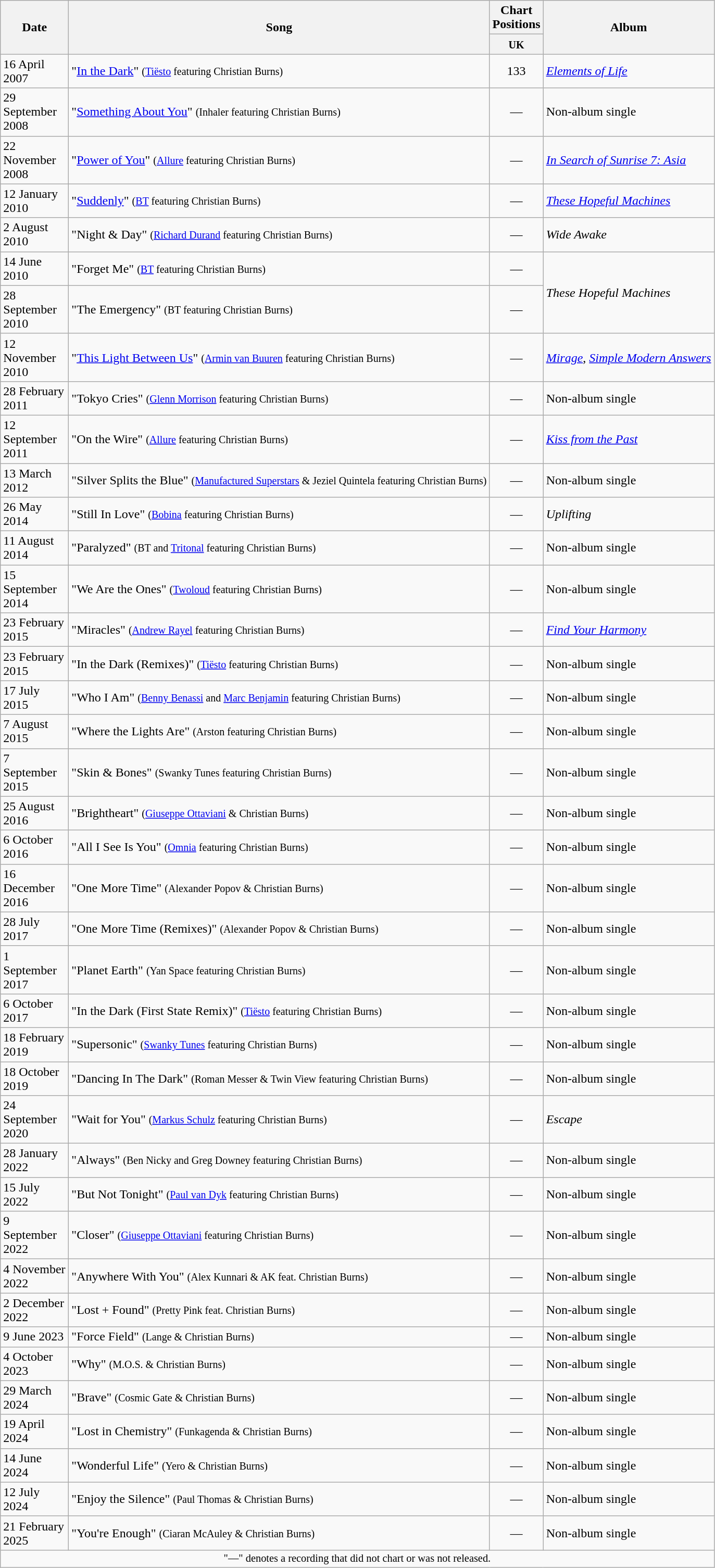<table class="wikitable plainrowheaders">
<tr>
<th style="width:80px;" " rowspan="2">Date</th>
<th rowspan="2">Song</th>
<th>Chart Positions</th>
<th rowspan="2">Album</th>
</tr>
<tr>
<th style="vertical-align:top; width:25px;"><small>UK</small></th>
</tr>
<tr>
<td>16 April 2007</td>
<td>"<a href='#'>In the Dark</a>" <small>(<a href='#'>Tiësto</a> featuring Christian Burns)</small></td>
<td style="text-align:center;">133</td>
<td><em><a href='#'>Elements of Life</a></em></td>
</tr>
<tr>
<td>29 September 2008</td>
<td>"<a href='#'>Something About You</a>" <small>(Inhaler featuring Christian Burns)</small></td>
<td style="text-align:center;">—</td>
<td>Non-album single</td>
</tr>
<tr>
<td>22 November 2008</td>
<td>"<a href='#'>Power of You</a>" <small>(<a href='#'>Allure</a> featuring Christian Burns)</small></td>
<td style="text-align:center;">—</td>
<td><em><a href='#'>In Search of Sunrise 7: Asia</a></em></td>
</tr>
<tr>
<td>12 January 2010</td>
<td>"<a href='#'>Suddenly</a>" <small>(<a href='#'>BT</a> featuring Christian Burns)</small></td>
<td style="text-align:center;">—</td>
<td><em><a href='#'>These Hopeful Machines</a></em></td>
</tr>
<tr>
<td>2 August 2010</td>
<td>"Night & Day" <small>(<a href='#'>Richard Durand</a> featuring Christian Burns)</small></td>
<td style="text-align:center;">—</td>
<td><em>Wide Awake</em></td>
</tr>
<tr>
<td>14 June 2010</td>
<td>"Forget Me" <small>(<a href='#'>BT</a> featuring Christian Burns)</small></td>
<td style="text-align:center;">—</td>
<td rowspan="2"><em>These Hopeful Machines</em></td>
</tr>
<tr>
<td>28 September 2010</td>
<td>"The Emergency" <small>(BT featuring Christian Burns)</small></td>
<td style="text-align:center;">—</td>
</tr>
<tr>
<td>12 November 2010</td>
<td>"<a href='#'>This Light Between Us</a>" <small>(<a href='#'>Armin van Buuren</a> featuring Christian Burns)</small></td>
<td style="text-align:center;">—</td>
<td><em><a href='#'>Mirage</a></em>, <em><a href='#'>Simple Modern Answers</a></em></td>
</tr>
<tr>
<td>28 February 2011</td>
<td>"Tokyo Cries" <small>(<a href='#'>Glenn Morrison</a> featuring Christian Burns)</small></td>
<td style="text-align:center;">—</td>
<td>Non-album single</td>
</tr>
<tr>
<td>12 September 2011</td>
<td>"On the Wire" <small>(<a href='#'>Allure</a> featuring Christian Burns)</small></td>
<td style="text-align:center;">—</td>
<td><em><a href='#'>Kiss from the Past</a></em></td>
</tr>
<tr>
<td>13 March 2012</td>
<td>"Silver Splits the Blue" <small>(<a href='#'>Manufactured Superstars</a> & Jeziel Quintela featuring Christian Burns)</small></td>
<td style="text-align:center;">—</td>
<td>Non-album single</td>
</tr>
<tr>
<td>26 May 2014</td>
<td>"Still In Love" <small>(<a href='#'>Bobina</a> featuring Christian Burns)</small></td>
<td style="text-align:center;">—</td>
<td><em>Uplifting</em></td>
</tr>
<tr>
<td>11 August 2014</td>
<td>"Paralyzed" <small>(BT and <a href='#'>Tritonal</a> featuring Christian Burns)</small></td>
<td style="text-align:center;">—</td>
<td>Non-album single</td>
</tr>
<tr>
<td>15 September 2014</td>
<td>"We Are the Ones" <small>(<a href='#'>Twoloud</a> featuring Christian Burns)</small></td>
<td style="text-align:center;">—</td>
<td>Non-album single</td>
</tr>
<tr>
<td>23 February 2015</td>
<td>"Miracles" <small>(<a href='#'>Andrew Rayel</a> featuring Christian Burns)</small></td>
<td style="text-align:center;">—</td>
<td><em><a href='#'>Find Your Harmony</a></em></td>
</tr>
<tr>
<td>23 February 2015</td>
<td>"In the Dark (Remixes)" <small>(<a href='#'>Tiësto</a> featuring Christian Burns)</small></td>
<td style="text-align:center;">—</td>
<td>Non-album single</td>
</tr>
<tr>
<td>17 July 2015</td>
<td>"Who I Am" <small>(<a href='#'>Benny Benassi</a> and <a href='#'>Marc Benjamin</a> featuring Christian Burns)</small></td>
<td style="text-align:center;">—</td>
<td>Non-album single</td>
</tr>
<tr>
<td>7 August 2015</td>
<td>"Where the Lights Are" <small>(Arston featuring Christian Burns)</small></td>
<td style="text-align:center;">—</td>
<td>Non-album single</td>
</tr>
<tr>
<td>7 September 2015</td>
<td>"Skin & Bones" <small>(Swanky Tunes featuring Christian Burns)</small></td>
<td style="text-align:center;">—</td>
<td>Non-album single</td>
</tr>
<tr>
<td>25 August 2016</td>
<td>"Brightheart" <small>(<a href='#'>Giuseppe Ottaviani</a> & Christian Burns)</small></td>
<td style="text-align:center;">—</td>
<td>Non-album single</td>
</tr>
<tr>
<td>6 October 2016</td>
<td>"All I See Is You" <small>(<a href='#'>Omnia</a> featuring Christian Burns)</small></td>
<td style="text-align:center;">—</td>
<td>Non-album single</td>
</tr>
<tr>
<td>16 December 2016</td>
<td>"One More Time" <small>(Alexander Popov & Christian Burns)</small></td>
<td style="text-align:center;">—</td>
<td>Non-album single</td>
</tr>
<tr>
<td>28 July 2017</td>
<td>"One More Time (Remixes)" <small>(Alexander Popov & Christian Burns)</small></td>
<td style="text-align:center;">—</td>
<td>Non-album single</td>
</tr>
<tr>
<td>1 September 2017</td>
<td>"Planet Earth" <small>(Yan Space featuring Christian Burns)</small></td>
<td style="text-align:center;">—</td>
<td>Non-album single</td>
</tr>
<tr>
<td>6 October 2017</td>
<td>"In the Dark (First State Remix)" <small>(<a href='#'>Tiësto</a> featuring Christian Burns)</small></td>
<td style="text-align:center;">—</td>
<td>Non-album single</td>
</tr>
<tr>
<td>18 February 2019</td>
<td>"Supersonic" <small>(<a href='#'>Swanky Tunes</a> featuring Christian Burns)</small></td>
<td style="text-align:center;">—</td>
<td>Non-album single</td>
</tr>
<tr>
<td>18 October 2019</td>
<td>"Dancing In The Dark" <small>(Roman Messer & Twin View featuring Christian Burns)</small></td>
<td style="text-align:center;">—</td>
<td>Non-album single</td>
</tr>
<tr>
<td>24 September 2020</td>
<td>"Wait for You" <small>(<a href='#'>Markus Schulz</a> featuring Christian Burns)</small></td>
<td style="text-align:center;">—</td>
<td><em>Escape</em></td>
</tr>
<tr>
<td>28 January 2022</td>
<td>"Always" <small>(Ben Nicky and Greg Downey featuring Christian Burns)</small></td>
<td style="text-align:center;">—</td>
<td>Non-album single</td>
</tr>
<tr>
<td>15 July 2022</td>
<td>"But Not Tonight" <small>(<a href='#'>Paul van Dyk</a> featuring Christian Burns)</small></td>
<td style="text-align:center;">—</td>
<td>Non-album single</td>
</tr>
<tr>
<td>9 September 2022</td>
<td>"Closer" <small>(<a href='#'>Giuseppe Ottaviani</a> featuring Christian Burns)</small></td>
<td style="text-align:center;">—</td>
<td>Non-album single</td>
</tr>
<tr>
<td>4 November 2022</td>
<td>"Anywhere With You" <small>(Alex Kunnari & AK feat. Christian Burns)</small></td>
<td style="text-align:center;">—</td>
<td>Non-album single</td>
</tr>
<tr>
<td>2 December 2022</td>
<td>"Lost + Found" <small>(Pretty Pink feat. Christian Burns)</small></td>
<td style="text-align:center;">—</td>
<td>Non-album single</td>
</tr>
<tr>
<td>9 June 2023</td>
<td>"Force Field" <small>(Lange & Christian Burns)</small></td>
<td style="text-align:center;">—</td>
<td>Non-album single</td>
</tr>
<tr>
<td>4 October 2023</td>
<td>"Why" <small>(M.O.S. & Christian Burns)</small></td>
<td style="text-align:center;">—</td>
<td>Non-album single</td>
</tr>
<tr>
<td>29 March 2024</td>
<td>"Brave" <small>(Cosmic Gate & Christian Burns)</small></td>
<td style="text-align:center;">—</td>
<td>Non-album single</td>
</tr>
<tr>
<td>19 April 2024</td>
<td>"Lost in Chemistry" <small>(Funkagenda & Christian Burns)</small></td>
<td style="text-align:center;">—</td>
<td>Non-album single</td>
</tr>
<tr>
<td>14 June 2024</td>
<td>"Wonderful Life" <small>(Yero & Christian Burns)</small></td>
<td style="text-align:center;">—</td>
<td>Non-album single</td>
</tr>
<tr>
<td>12 July 2024</td>
<td>"Enjoy the Silence" <small>(Paul Thomas & Christian Burns)</small></td>
<td style="text-align:center;">—</td>
<td>Non-album single</td>
</tr>
<tr>
<td>21 February 2025</td>
<td>"You're Enough" <small>(Ciaran McAuley & Christian Burns)</small></td>
<td style="text-align:center;">—</td>
<td>Non-album single</td>
</tr>
<tr>
<td colspan="4" style="font-size:85%" align="center">"—" denotes a recording that did not chart or was not released.</td>
</tr>
</table>
